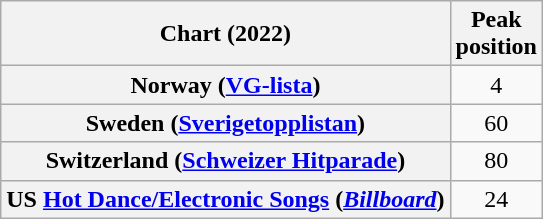<table class="wikitable sortable plainrowheaders" style="text-align:center;">
<tr>
<th>Chart (2022)</th>
<th>Peak<br>position</th>
</tr>
<tr>
<th scope="row">Norway (<a href='#'>VG-lista</a>)</th>
<td>4</td>
</tr>
<tr>
<th scope="row">Sweden (<a href='#'>Sverigetopplistan</a>)</th>
<td>60</td>
</tr>
<tr>
<th scope="row">Switzerland (<a href='#'>Schweizer Hitparade</a>)</th>
<td>80</td>
</tr>
<tr>
<th scope="row">US <a href='#'>Hot Dance/Electronic Songs</a> (<em><a href='#'>Billboard</a></em>)</th>
<td>24</td>
</tr>
</table>
